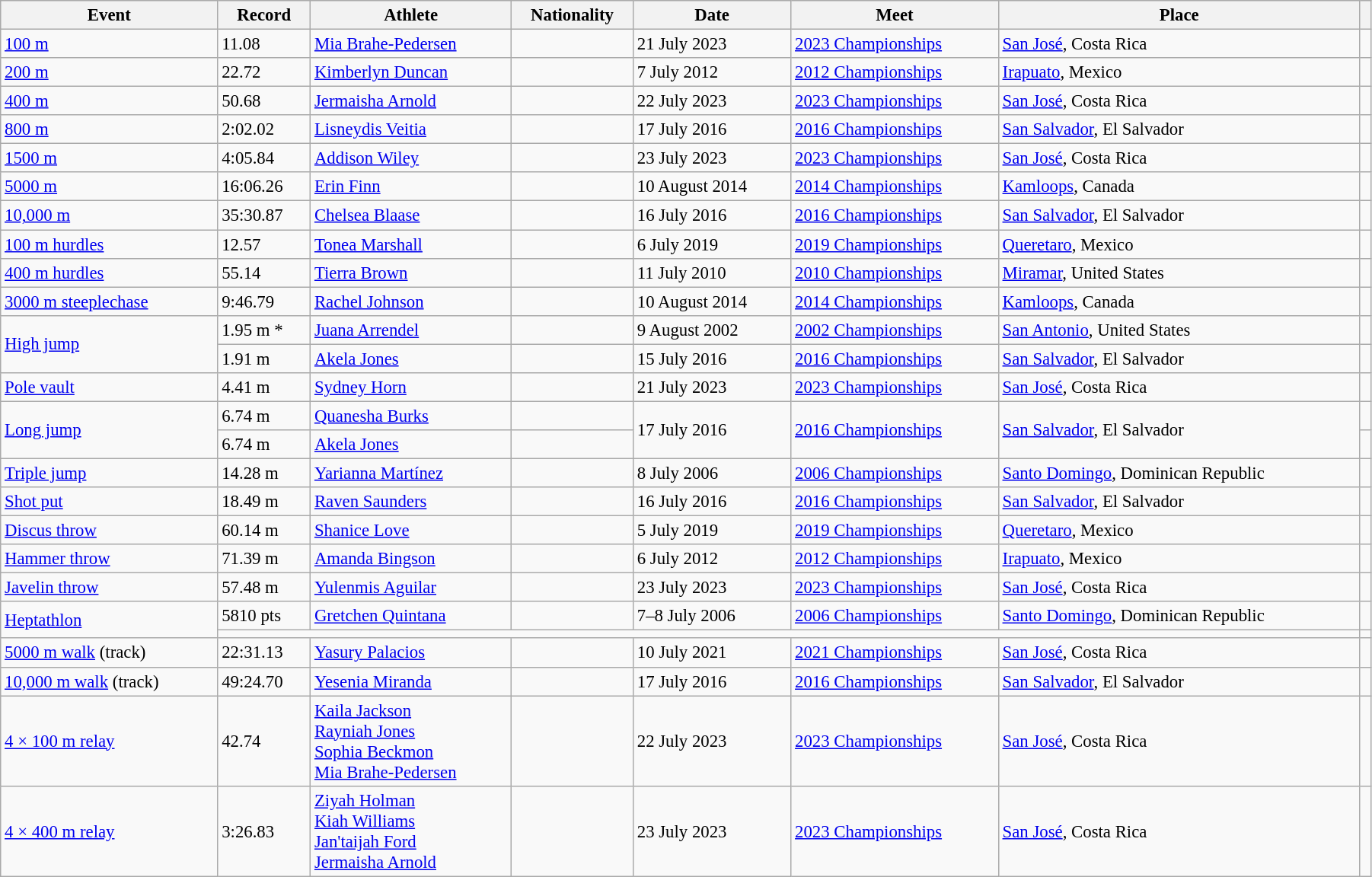<table class="wikitable" style="font-size:95%; width: 95%;">
<tr>
<th>Event</th>
<th>Record</th>
<th>Athlete</th>
<th>Nationality</th>
<th>Date</th>
<th>Meet</th>
<th>Place</th>
<th></th>
</tr>
<tr>
<td><a href='#'>100 m</a></td>
<td>11.08 </td>
<td><a href='#'>Mia Brahe-Pedersen</a></td>
<td></td>
<td>21 July 2023</td>
<td><a href='#'>2023 Championships</a></td>
<td><a href='#'>San José</a>, Costa Rica</td>
<td></td>
</tr>
<tr>
<td><a href='#'>200 m</a></td>
<td>22.72  </td>
<td><a href='#'>Kimberlyn Duncan</a></td>
<td></td>
<td>7 July 2012</td>
<td><a href='#'>2012 Championships</a></td>
<td><a href='#'>Irapuato</a>, Mexico</td>
<td></td>
</tr>
<tr>
<td><a href='#'>400 m</a></td>
<td>50.68</td>
<td><a href='#'>Jermaisha Arnold</a></td>
<td></td>
<td>22 July 2023</td>
<td><a href='#'>2023 Championships</a></td>
<td><a href='#'>San José</a>, Costa Rica</td>
<td></td>
</tr>
<tr>
<td><a href='#'>800 m</a></td>
<td>2:02.02</td>
<td><a href='#'>Lisneydis Veitia</a></td>
<td></td>
<td>17 July 2016</td>
<td><a href='#'>2016 Championships</a></td>
<td><a href='#'>San Salvador</a>, El Salvador</td>
<td></td>
</tr>
<tr>
<td><a href='#'>1500 m</a></td>
<td>4:05.84</td>
<td><a href='#'>Addison Wiley</a></td>
<td></td>
<td>23 July 2023</td>
<td><a href='#'>2023 Championships</a></td>
<td><a href='#'>San José</a>, Costa Rica</td>
<td></td>
</tr>
<tr>
<td><a href='#'>5000 m</a></td>
<td>16:06.26</td>
<td><a href='#'>Erin Finn</a></td>
<td></td>
<td>10 August 2014</td>
<td><a href='#'>2014 Championships</a></td>
<td><a href='#'>Kamloops</a>, Canada</td>
<td></td>
</tr>
<tr>
<td><a href='#'>10,000 m</a></td>
<td>35:30.87</td>
<td><a href='#'>Chelsea Blaase</a></td>
<td></td>
<td>16 July 2016</td>
<td><a href='#'>2016 Championships</a></td>
<td><a href='#'>San Salvador</a>, El Salvador</td>
<td></td>
</tr>
<tr>
<td><a href='#'>100 m hurdles</a></td>
<td>12.57  </td>
<td><a href='#'>Tonea Marshall</a></td>
<td></td>
<td>6 July 2019</td>
<td><a href='#'>2019 Championships</a></td>
<td><a href='#'>Queretaro</a>, Mexico</td>
<td></td>
</tr>
<tr>
<td><a href='#'>400 m hurdles</a></td>
<td>55.14</td>
<td><a href='#'>Tierra Brown</a></td>
<td></td>
<td>11 July 2010</td>
<td><a href='#'>2010 Championships</a></td>
<td><a href='#'>Miramar</a>, United States</td>
<td></td>
</tr>
<tr>
<td><a href='#'>3000 m steeplechase</a></td>
<td>9:46.79</td>
<td><a href='#'>Rachel Johnson</a></td>
<td></td>
<td>10 August 2014</td>
<td><a href='#'>2014 Championships</a></td>
<td><a href='#'>Kamloops</a>, Canada</td>
<td></td>
</tr>
<tr>
<td rowspan=2><a href='#'>High jump</a></td>
<td>1.95 m *</td>
<td><a href='#'>Juana Arrendel</a></td>
<td></td>
<td>9 August 2002</td>
<td><a href='#'>2002 Championships</a></td>
<td><a href='#'>San Antonio</a>, United States</td>
<td></td>
</tr>
<tr>
<td>1.91 m</td>
<td><a href='#'>Akela Jones</a></td>
<td></td>
<td>15 July 2016</td>
<td><a href='#'>2016 Championships</a></td>
<td><a href='#'>San Salvador</a>, El Salvador</td>
<td></td>
</tr>
<tr>
<td><a href='#'>Pole vault</a></td>
<td>4.41 m</td>
<td><a href='#'>Sydney Horn</a></td>
<td></td>
<td>21 July 2023</td>
<td><a href='#'>2023 Championships</a></td>
<td><a href='#'>San José</a>, Costa Rica</td>
<td></td>
</tr>
<tr>
<td rowspan=2><a href='#'>Long jump</a></td>
<td>6.74 m </td>
<td><a href='#'>Quanesha Burks</a></td>
<td></td>
<td rowspan=2>17 July 2016</td>
<td rowspan=2><a href='#'>2016 Championships</a></td>
<td rowspan=2><a href='#'>San Salvador</a>, El Salvador</td>
<td></td>
</tr>
<tr>
<td>6.74 m </td>
<td><a href='#'>Akela Jones</a></td>
<td></td>
<td></td>
</tr>
<tr>
<td><a href='#'>Triple jump</a></td>
<td>14.28 m</td>
<td><a href='#'>Yarianna Martínez</a></td>
<td></td>
<td>8 July 2006</td>
<td><a href='#'>2006 Championships</a></td>
<td><a href='#'>Santo Domingo</a>, Dominican Republic</td>
<td></td>
</tr>
<tr>
<td><a href='#'>Shot put</a></td>
<td>18.49 m</td>
<td><a href='#'>Raven Saunders</a></td>
<td></td>
<td>16 July 2016</td>
<td><a href='#'>2016 Championships</a></td>
<td><a href='#'>San Salvador</a>, El Salvador</td>
<td></td>
</tr>
<tr>
<td><a href='#'>Discus throw</a></td>
<td>60.14 m </td>
<td><a href='#'>Shanice Love</a></td>
<td></td>
<td>5 July 2019</td>
<td><a href='#'>2019 Championships</a></td>
<td><a href='#'>Queretaro</a>, Mexico</td>
<td></td>
</tr>
<tr>
<td><a href='#'>Hammer throw</a></td>
<td>71.39 m </td>
<td><a href='#'>Amanda Bingson</a></td>
<td></td>
<td>6 July 2012</td>
<td><a href='#'>2012 Championships</a></td>
<td><a href='#'>Irapuato</a>, Mexico</td>
<td></td>
</tr>
<tr>
<td><a href='#'>Javelin throw</a></td>
<td>57.48 m</td>
<td><a href='#'>Yulenmis Aguilar</a></td>
<td></td>
<td>23 July 2023</td>
<td><a href='#'>2023 Championships</a></td>
<td><a href='#'>San José</a>, Costa Rica</td>
<td></td>
</tr>
<tr>
<td rowspan=2><a href='#'>Heptathlon</a></td>
<td>5810 pts</td>
<td><a href='#'>Gretchen Quintana</a></td>
<td></td>
<td>7–8 July 2006</td>
<td><a href='#'>2006 Championships</a></td>
<td><a href='#'>Santo Domingo</a>, Dominican Republic</td>
<td></td>
</tr>
<tr>
<td colspan=6></td>
</tr>
<tr>
<td><a href='#'>5000 m walk</a> (track)</td>
<td>22:31.13</td>
<td><a href='#'>Yasury Palacios</a></td>
<td></td>
<td>10 July 2021</td>
<td><a href='#'>2021 Championships</a></td>
<td><a href='#'>San José</a>, Costa Rica</td>
<td></td>
</tr>
<tr>
<td><a href='#'>10,000 m walk</a> (track)</td>
<td>49:24.70</td>
<td><a href='#'>Yesenia Miranda</a></td>
<td></td>
<td>17 July 2016</td>
<td><a href='#'>2016 Championships</a></td>
<td><a href='#'>San Salvador</a>, El Salvador</td>
<td></td>
</tr>
<tr>
<td><a href='#'>4 × 100 m relay</a></td>
<td>42.74</td>
<td><a href='#'>Kaila Jackson</a><br><a href='#'>Rayniah Jones</a><br><a href='#'>Sophia Beckmon</a><br><a href='#'>Mia Brahe-Pedersen</a></td>
<td></td>
<td>22 July 2023</td>
<td><a href='#'>2023 Championships</a></td>
<td><a href='#'>San José</a>, Costa Rica</td>
<td></td>
</tr>
<tr>
<td><a href='#'>4 × 400 m relay</a></td>
<td>3:26.83</td>
<td><a href='#'>Ziyah Holman</a><br><a href='#'>Kiah Williams</a><br><a href='#'>Jan'taijah Ford</a><br><a href='#'>Jermaisha Arnold</a></td>
<td></td>
<td>23 July 2023</td>
<td><a href='#'>2023 Championships</a></td>
<td><a href='#'>San José</a>, Costa Rica</td>
<td></td>
</tr>
</table>
